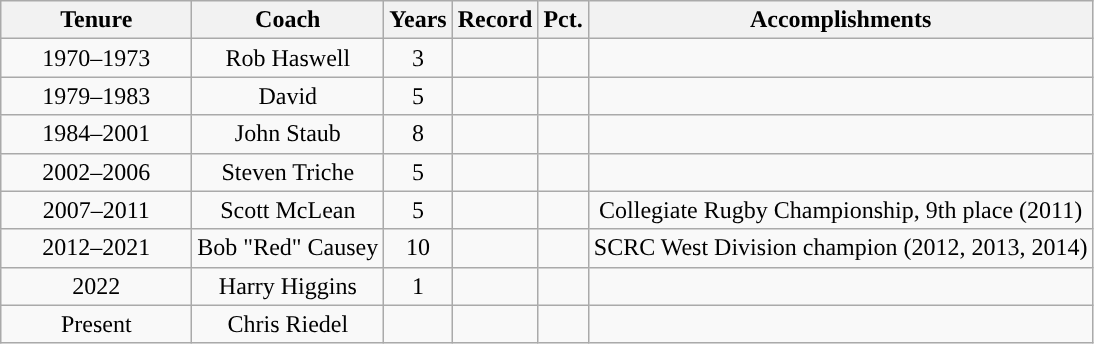<table class="wikitable sortable"; style= "text-align:center">
<tr>
<th width=120px>Tenure</th>
<th width=px>Coach</th>
<th width=px>Years</th>
<th width=px>Record</th>
<th width=px>Pct.</th>
<th width=px>Accomplishments</th>
</tr>
<tr>
<td>1970–1973</td>
<td>Rob Haswell</td>
<td>3</td>
<td></td>
<td></td>
<td></td>
</tr>
<tr>
<td>1979–1983</td>
<td>David</td>
<td>5</td>
<td></td>
<td></td>
<td></td>
</tr>
<tr>
<td>1984–2001</td>
<td>John Staub</td>
<td>8</td>
<td></td>
<td></td>
<td></td>
</tr>
<tr>
<td>2002–2006</td>
<td>Steven Triche</td>
<td>5</td>
<td></td>
<td></td>
<td></td>
</tr>
<tr>
<td>2007–2011</td>
<td>Scott McLean</td>
<td>5</td>
<td></td>
<td></td>
<td>Collegiate Rugby Championship, 9th place (2011)</td>
</tr>
<tr>
<td>2012–2021</td>
<td>Bob "Red" Causey</td>
<td>10</td>
<td></td>
<td></td>
<td>SCRC West Division champion (2012, 2013, 2014)</td>
</tr>
<tr>
<td>2022</td>
<td>Harry Higgins</td>
<td>1</td>
<td></td>
<td></td>
<td></td>
</tr>
<tr>
<td>Present</td>
<td>Chris Riedel</td>
<td></td>
<td></td>
<td></td>
<td></td>
</tr>
</table>
